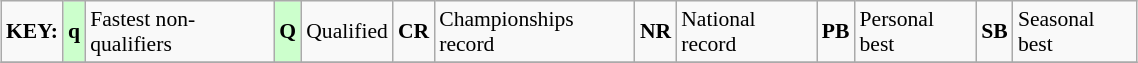<table class="wikitable" style="margin:0.5em auto; font-size:90%;position:relative;" width=60%>
<tr>
<td><strong>KEY:</strong></td>
<td bgcolor=ccffcc align=center><strong>q</strong></td>
<td>Fastest non-qualifiers</td>
<td bgcolor=ccffcc align=center><strong>Q</strong></td>
<td>Qualified</td>
<td align=center><strong>CR</strong></td>
<td>Championships record</td>
<td align=center><strong>NR</strong></td>
<td>National record</td>
<td align=center><strong>PB</strong></td>
<td>Personal best</td>
<td align=center><strong>SB</strong></td>
<td>Seasonal best</td>
</tr>
<tr>
</tr>
</table>
